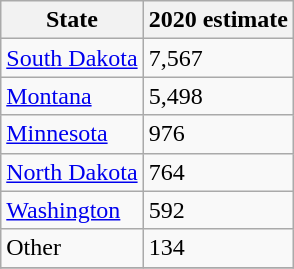<table class="wikitable sortable floatright">
<tr>
<th data-sort-type="text">State</th>
<th data-sort-type="number">2020 estimate</th>
</tr>
<tr>
<td style="text-align: left;"><a href='#'>South Dakota</a></td>
<td>7,567</td>
</tr>
<tr>
<td style="text-align: left;"><a href='#'>Montana</a></td>
<td>5,498</td>
</tr>
<tr>
<td style="text-align: left;"><a href='#'>Minnesota</a></td>
<td>976</td>
</tr>
<tr>
<td style="text-align: left;"><a href='#'>North Dakota</a></td>
<td>764</td>
</tr>
<tr>
<td style="text-align: left;"><a href='#'>Washington</a></td>
<td>592</td>
</tr>
<tr>
<td style="text-align: left;">Other</td>
<td>134</td>
</tr>
<tr>
</tr>
</table>
